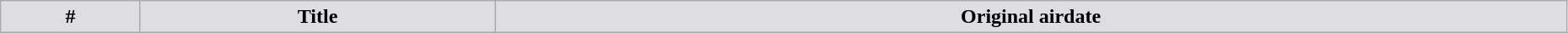<table class="wikitable plainrowheaders" style="width:98%;">
<tr>
<th style="background-color: #DEDDE2;">#</th>
<th ! style="background-color: #DEDDE2;">Title</th>
<th ! style="background-color: #DEDDE2;">Original airdate<br>


</th>
</tr>
</table>
